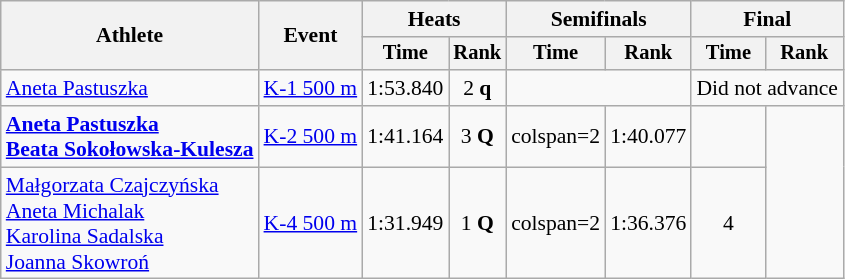<table class="wikitable" style="font-size:90%">
<tr>
<th rowspan=2>Athlete</th>
<th rowspan=2>Event</th>
<th colspan=2>Heats</th>
<th colspan=2>Semifinals</th>
<th colspan=2>Final</th>
</tr>
<tr style="font-size:95%">
<th>Time</th>
<th>Rank</th>
<th>Time</th>
<th>Rank</th>
<th>Time</th>
<th>Rank</th>
</tr>
<tr align=center>
<td align=left><a href='#'>Aneta Pastuszka</a></td>
<td align=left><a href='#'>K-1 500 m</a></td>
<td>1:53.840</td>
<td>2 <strong>q</strong></td>
<td colspan=2></td>
<td colspan=2>Did not advance</td>
</tr>
<tr align=center>
<td align=left><strong><a href='#'>Aneta Pastuszka</a><br><a href='#'>Beata Sokołowska-Kulesza</a></strong></td>
<td align=left><a href='#'>K-2 500 m</a></td>
<td>1:41.164</td>
<td>3 <strong>Q</strong></td>
<td>colspan=2 </td>
<td>1:40.077</td>
<td></td>
</tr>
<tr align=center>
<td align=left><a href='#'>Małgorzata Czajczyńska</a><br><a href='#'>Aneta Michalak</a><br><a href='#'>Karolina Sadalska</a><br><a href='#'>Joanna Skowroń</a></td>
<td align=left><a href='#'>K-4 500 m</a></td>
<td>1:31.949</td>
<td>1 <strong>Q</strong></td>
<td>colspan=2 </td>
<td>1:36.376</td>
<td>4</td>
</tr>
</table>
